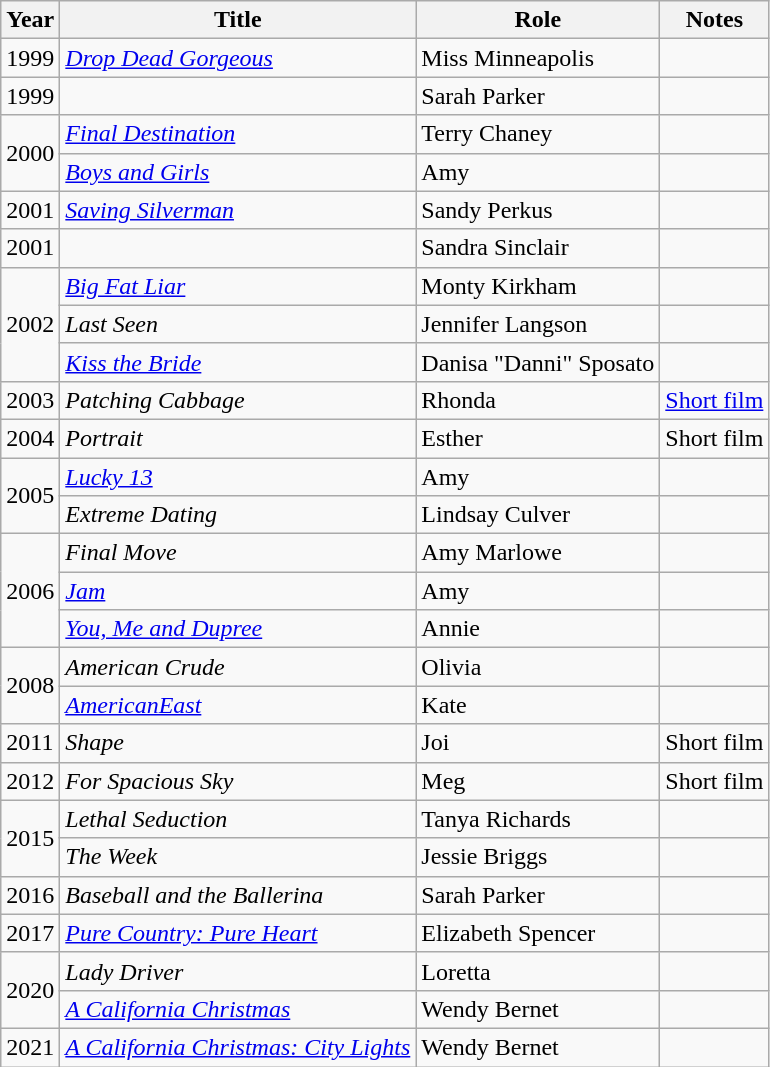<table class="wikitable sortable">
<tr>
<th>Year</th>
<th>Title</th>
<th>Role</th>
<th class="unsortable">Notes</th>
</tr>
<tr>
<td>1999</td>
<td><em><a href='#'>Drop Dead Gorgeous</a></em></td>
<td>Miss Minneapolis</td>
<td></td>
</tr>
<tr>
<td>1999</td>
<td><em></em></td>
<td>Sarah Parker</td>
<td></td>
</tr>
<tr>
<td rowspan="2">2000</td>
<td><em><a href='#'>Final Destination</a></em></td>
<td>Terry Chaney</td>
<td></td>
</tr>
<tr>
<td><em><a href='#'>Boys and Girls</a></em></td>
<td>Amy</td>
<td></td>
</tr>
<tr>
<td>2001</td>
<td><em><a href='#'>Saving Silverman</a></em></td>
<td>Sandy Perkus</td>
<td></td>
</tr>
<tr>
<td>2001</td>
<td><em></em></td>
<td>Sandra Sinclair</td>
<td></td>
</tr>
<tr>
<td rowspan="3">2002</td>
<td><em><a href='#'>Big Fat Liar</a></em></td>
<td>Monty Kirkham</td>
<td></td>
</tr>
<tr>
<td><em>Last Seen</em></td>
<td>Jennifer Langson</td>
<td></td>
</tr>
<tr>
<td><em><a href='#'>Kiss the Bride</a></em></td>
<td>Danisa "Danni" Sposato</td>
<td></td>
</tr>
<tr>
<td>2003</td>
<td><em>Patching Cabbage</em></td>
<td>Rhonda</td>
<td><a href='#'>Short film</a></td>
</tr>
<tr>
<td>2004</td>
<td><em>Portrait</em></td>
<td>Esther</td>
<td>Short film</td>
</tr>
<tr>
<td rowspan="2">2005</td>
<td><em><a href='#'>Lucky 13</a></em></td>
<td>Amy</td>
<td></td>
</tr>
<tr>
<td><em>Extreme Dating</em></td>
<td>Lindsay Culver</td>
<td></td>
</tr>
<tr>
<td rowspan="3">2006</td>
<td><em>Final Move</em></td>
<td>Amy Marlowe</td>
<td></td>
</tr>
<tr>
<td><em><a href='#'>Jam</a></em></td>
<td>Amy</td>
<td></td>
</tr>
<tr>
<td><em><a href='#'>You, Me and Dupree</a></em></td>
<td>Annie</td>
<td></td>
</tr>
<tr>
<td rowspan="2">2008</td>
<td><em>American Crude</em></td>
<td>Olivia</td>
<td></td>
</tr>
<tr>
<td><em><a href='#'>AmericanEast</a></em></td>
<td>Kate</td>
<td></td>
</tr>
<tr>
<td>2011</td>
<td><em>Shape</em></td>
<td>Joi</td>
<td>Short film</td>
</tr>
<tr>
<td>2012</td>
<td><em>For Spacious Sky</em></td>
<td>Meg</td>
<td>Short film</td>
</tr>
<tr>
<td rowspan="2">2015</td>
<td><em>Lethal Seduction</em></td>
<td>Tanya Richards</td>
<td></td>
</tr>
<tr>
<td><em>The Week</em></td>
<td>Jessie Briggs</td>
<td></td>
</tr>
<tr>
<td>2016</td>
<td><em>Baseball and the Ballerina</em></td>
<td>Sarah Parker</td>
<td></td>
</tr>
<tr>
<td>2017</td>
<td><em><a href='#'>Pure Country: Pure Heart</a></em></td>
<td>Elizabeth Spencer</td>
<td></td>
</tr>
<tr>
<td rowspan="2">2020</td>
<td><em>Lady Driver</em></td>
<td>Loretta</td>
<td></td>
</tr>
<tr>
<td><em><a href='#'>A California Christmas</a></em></td>
<td>Wendy Bernet</td>
<td></td>
</tr>
<tr>
<td>2021</td>
<td><em><a href='#'>A California Christmas: City Lights</a></em></td>
<td>Wendy Bernet</td>
<td></td>
</tr>
</table>
